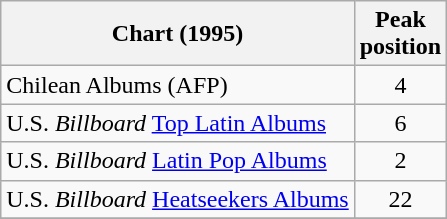<table class="wikitable">
<tr>
<th align="left">Chart (1995)</th>
<th align="left">Peak<br>position</th>
</tr>
<tr>
<td>Chilean Albums (AFP)</td>
<td align="center">4</td>
</tr>
<tr>
<td align="left">U.S. <em>Billboard</em> <a href='#'>Top Latin Albums</a></td>
<td align="center">6</td>
</tr>
<tr>
<td align="left">U.S. <em>Billboard</em> <a href='#'>Latin Pop Albums</a></td>
<td align="center">2</td>
</tr>
<tr>
<td align="left">U.S. <em>Billboard</em> <a href='#'>Heatseekers Albums</a></td>
<td align="center">22</td>
</tr>
<tr>
</tr>
</table>
